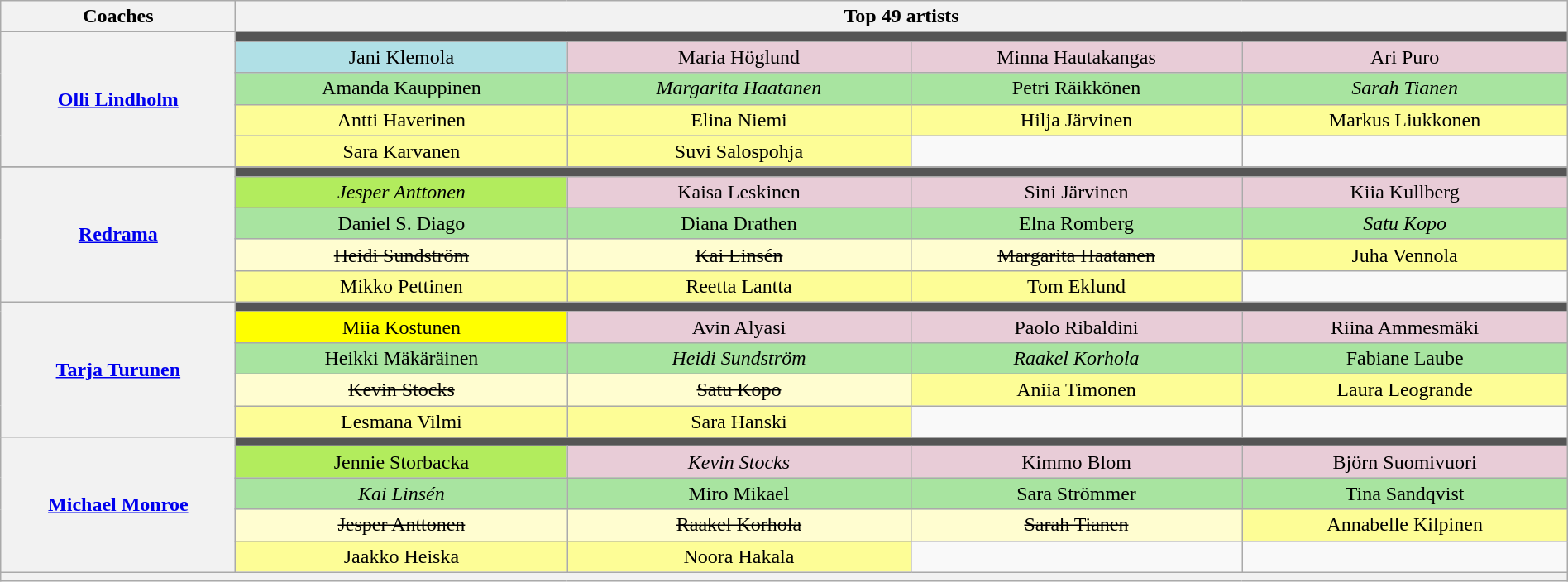<table class="wikitable" style="text-align:center; width:100%;">
<tr>
<th scope="col" style="width:15%;">Coaches</th>
<th colspan="5" scope="col" style="width:85%;">Top 49 artists</th>
</tr>
<tr>
<th rowspan="5"><a href='#'>Olli Lindholm</a></th>
<td colspan="4" style="background:#555;"></td>
</tr>
<tr>
<td style="background:#B0E0E6;">Jani Klemola</td>
<td style="background:#E8CCD7;">Maria Höglund</td>
<td style="background:#E8CCD7;">Minna Hautakangas</td>
<td style="background:#E8CCD7;">Ari Puro</td>
</tr>
<tr>
<td style="background:#A8E4A0;">Amanda Kauppinen</td>
<td style="background:#A8E4A0;"><em>Margarita Haatanen</em></td>
<td style="background:#A8E4A0;">Petri Räikkönen</td>
<td style="background:#A8E4A0;"><em>Sarah Tianen</em></td>
</tr>
<tr>
<td style="background:#FDFD96;">Antti Haverinen</td>
<td style="background:#FDFD96;">Elina Niemi</td>
<td style="background:#FDFD96;">Hilja Järvinen</td>
<td style="background:#FDFD96;">Markus Liukkonen</td>
</tr>
<tr>
<td style="background:#FDFD96;">Sara Karvanen</td>
<td style="background:#FDFD96;">Suvi Salospohja</td>
<td></td>
<td></td>
</tr>
<tr>
</tr>
<tr>
<th rowspan="5"><a href='#'>Redrama</a></th>
<td colspan="4" style="background:#555;"></td>
</tr>
<tr>
<td style="background:#B2EC5D;"><em>Jesper Anttonen</em></td>
<td style="background:#E8CCD7;">Kaisa Leskinen</td>
<td style="background:#E8CCD7;">Sini Järvinen</td>
<td style="background:#E8CCD7;">Kiia Kullberg</td>
</tr>
<tr>
<td style="background:#A8E4A0;">Daniel S. Diago</td>
<td style="background:#A8E4A0;">Diana Drathen</td>
<td style="background:#A8E4A0;">Elna Romberg</td>
<td style="background:#A8E4A0;"><em>Satu Kopo</em></td>
</tr>
<tr>
<td style="background:#FFFDD0;"><s>Heidi Sundström</s></td>
<td style="background:#FFFDD0;"><s>Kai Linsén</s></td>
<td style="background:#FFFDD0;"><s>Margarita Haatanen</s></td>
<td style="background:#FDFD96;">Juha Vennola</td>
</tr>
<tr>
<td style="background:#FDFD96;">Mikko Pettinen</td>
<td style="background:#FDFD96;">Reetta Lantta</td>
<td style="background:#FDFD96;">Tom Eklund</td>
</tr>
<tr>
<th rowspan="5"><a href='#'>Tarja Turunen</a></th>
<td colspan="4" style="background:#555;"></td>
</tr>
<tr>
<td style="background:yellow;">Miia Kostunen</td>
<td style="background:#E8CCD7;">Avin Alyasi</td>
<td style="background:#E8CCD7;">Paolo Ribaldini</td>
<td style="background:#E8CCD7;">Riina Ammesmäki</td>
</tr>
<tr>
<td style="background:#A8E4A0;">Heikki Mäkäräinen</td>
<td style="background:#A8E4A0;"><em>Heidi Sundström</em></td>
<td style="background:#A8E4A0;"><em>Raakel Korhola</em></td>
<td style="background:#A8E4A0;">Fabiane Laube</td>
</tr>
<tr>
<td style="background:#FFFDD0;"><s>Kevin Stocks</s></td>
<td style="background:#FFFDD0;"><s>Satu Kopo</s></td>
<td style="background:#FDFD96;">Aniia Timonen</td>
<td style="background:#FDFD96;">Laura Leogrande</td>
</tr>
<tr>
<td style="background:#FDFD96;">Lesmana Vilmi</td>
<td style="background:#FDFD96;">Sara Hanski</td>
<td></td>
<td></td>
</tr>
<tr>
<th rowspan="5"><a href='#'>Michael Monroe</a></th>
<td colspan="5" style="background:#555;"></td>
</tr>
<tr>
<td style="background:#B2EC5D;">Jennie Storbacka</td>
<td style="background:#E8CCD7;"><em>Kevin Stocks</em></td>
<td style="background:#E8CCD7;">Kimmo Blom</td>
<td style="background:#E8CCD7;">Björn Suomivuori</td>
</tr>
<tr>
<td style="background:#A8E4A0;"><em>Kai Linsén</em></td>
<td style="background:#A8E4A0;">Miro Mikael</td>
<td style="background:#A8E4A0;">Sara Strömmer</td>
<td style="background:#A8E4A0;">Tina Sandqvist</td>
</tr>
<tr>
<td style="background:#FFFDD0;"><s>Jesper Anttonen</s></td>
<td style="background:#FFFDD0;"><s>Raakel Korhola</s></td>
<td style="background:#FFFDD0;"><s>Sarah Tianen</s></td>
<td style="background:#FDFD96;">Annabelle Kilpinen</td>
</tr>
<tr>
<td style="background:#FDFD96;">Jaakko Heiska</td>
<td style="background:#FDFD96;">Noora Hakala</td>
<td></td>
<td></td>
</tr>
<tr>
<th style="font-size:90%; line-height:12px;" colspan="6"><small></small></th>
</tr>
</table>
